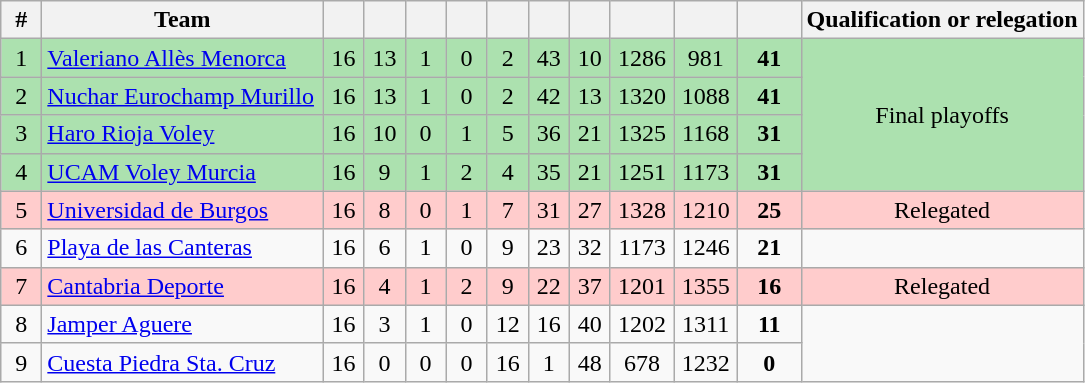<table class="wikitable" style="text-align:center;">
<tr>
<th width=20>#</th>
<th width=180>Team</th>
<th width=20></th>
<th width=20></th>
<th width=20></th>
<th width=20></th>
<th width=20></th>
<th width=20></th>
<th width=20></th>
<th width=35></th>
<th width=35></th>
<th width=35></th>
<th>Qualification or relegation</th>
</tr>
<tr style="background: #ACE1AF">
<td>1</td>
<td align=left><a href='#'>Valeriano Allès Menorca</a></td>
<td>16</td>
<td>13</td>
<td>1</td>
<td>0</td>
<td>2</td>
<td>43</td>
<td>10</td>
<td>1286</td>
<td>981</td>
<td><strong>41</strong></td>
<td rowspan=4>Final playoffs</td>
</tr>
<tr style="background: #ACE1AF">
<td>2</td>
<td align=left><a href='#'>Nuchar Eurochamp Murillo</a></td>
<td>16</td>
<td>13</td>
<td>1</td>
<td>0</td>
<td>2</td>
<td>42</td>
<td>13</td>
<td>1320</td>
<td>1088</td>
<td><strong>41</strong></td>
</tr>
<tr style="background: #ACE1AF">
<td>3</td>
<td align=left><a href='#'>Haro Rioja Voley</a></td>
<td>16</td>
<td>10</td>
<td>0</td>
<td>1</td>
<td>5</td>
<td>36</td>
<td>21</td>
<td>1325</td>
<td>1168</td>
<td><strong>31</strong></td>
</tr>
<tr style="background: #ACE1AF">
<td>4</td>
<td align=left><a href='#'>UCAM Voley Murcia</a></td>
<td>16</td>
<td>9</td>
<td>1</td>
<td>2</td>
<td>4</td>
<td>35</td>
<td>21</td>
<td>1251</td>
<td>1173</td>
<td><strong>31</strong></td>
</tr>
<tr style="background: #FFCCCC;">
<td>5</td>
<td align=left><a href='#'>Universidad de Burgos</a></td>
<td>16</td>
<td>8</td>
<td>0</td>
<td>1</td>
<td>7</td>
<td>31</td>
<td>27</td>
<td>1328</td>
<td>1210</td>
<td><strong>25</strong></td>
<td rowspan=1>Relegated</td>
</tr>
<tr>
<td>6</td>
<td align=left><a href='#'>Playa de las Canteras</a></td>
<td>16</td>
<td>6</td>
<td>1</td>
<td>0</td>
<td>9</td>
<td>23</td>
<td>32</td>
<td>1173</td>
<td>1246</td>
<td><strong>21</strong></td>
</tr>
<tr style="background: #FFCCCC;">
<td>7</td>
<td align=left><a href='#'>Cantabria Deporte</a></td>
<td>16</td>
<td>4</td>
<td>1</td>
<td>2</td>
<td>9</td>
<td>22</td>
<td>37</td>
<td>1201</td>
<td>1355</td>
<td><strong>16</strong></td>
<td rowspan=1>Relegated</td>
</tr>
<tr>
<td>8</td>
<td align=left><a href='#'>Jamper Aguere</a></td>
<td>16</td>
<td>3</td>
<td>1</td>
<td>0</td>
<td>12</td>
<td>16</td>
<td>40</td>
<td>1202</td>
<td>1311</td>
<td><strong>11</strong></td>
</tr>
<tr>
<td>9</td>
<td align=left><a href='#'>Cuesta Piedra Sta. Cruz</a></td>
<td>16</td>
<td>0</td>
<td>0</td>
<td>0</td>
<td>16</td>
<td>1</td>
<td>48</td>
<td>678</td>
<td>1232</td>
<td><strong>0</strong></td>
</tr>
</table>
